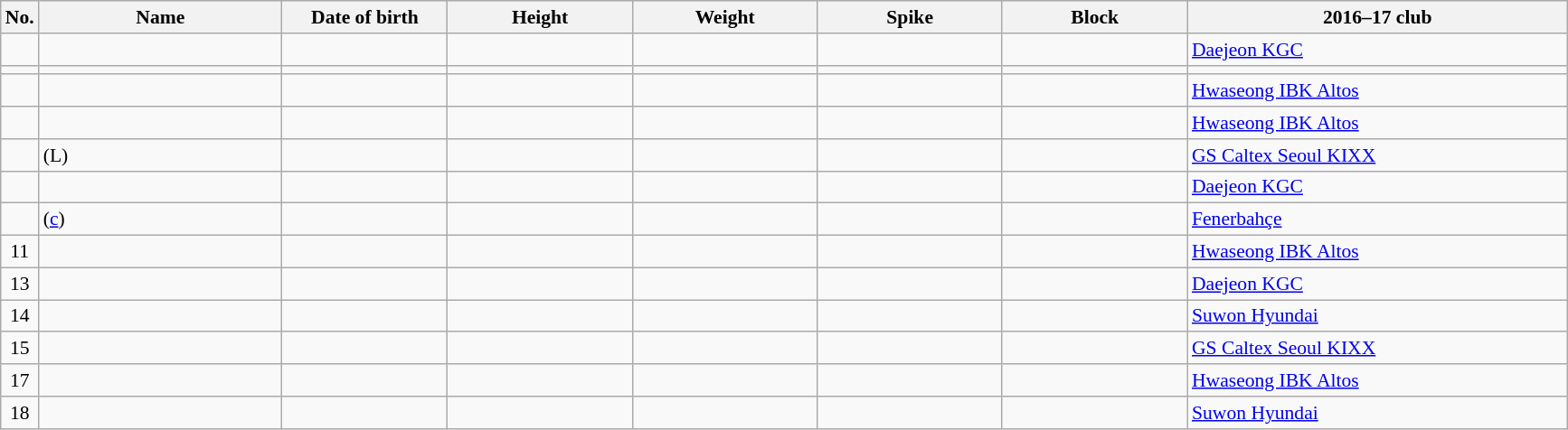<table class="wikitable sortable" style="font-size:90%; text-align:center;">
<tr>
<th>No.</th>
<th style="width:12em">Name</th>
<th style="width:8em">Date of birth</th>
<th style="width:9em">Height</th>
<th style="width:9em">Weight</th>
<th style="width:9em">Spike</th>
<th style="width:9em">Block</th>
<th style="width:19em">2016–17 club</th>
</tr>
<tr>
<td></td>
<td align=left></td>
<td align=right></td>
<td></td>
<td></td>
<td></td>
<td></td>
<td align=left> <a href='#'>Daejeon KGC</a></td>
</tr>
<tr>
<td></td>
<td align=left></td>
<td align=right></td>
<td></td>
<td></td>
<td></td>
<td></td>
<td align=left></td>
</tr>
<tr>
<td></td>
<td align=left></td>
<td align=right></td>
<td></td>
<td></td>
<td></td>
<td></td>
<td align=left> <a href='#'>Hwaseong IBK Altos</a></td>
</tr>
<tr>
<td></td>
<td align=left></td>
<td align=right></td>
<td></td>
<td></td>
<td></td>
<td></td>
<td align=left> <a href='#'>Hwaseong IBK Altos</a></td>
</tr>
<tr>
<td></td>
<td align=left> (L)</td>
<td align=right></td>
<td></td>
<td></td>
<td></td>
<td></td>
<td align=left> <a href='#'>GS Caltex Seoul KIXX</a></td>
</tr>
<tr>
<td></td>
<td align=left></td>
<td align=right></td>
<td></td>
<td></td>
<td></td>
<td></td>
<td align=left> <a href='#'>Daejeon KGC</a></td>
</tr>
<tr>
<td></td>
<td align=left> (<a href='#'>c</a>)</td>
<td align="right"></td>
<td></td>
<td></td>
<td></td>
<td></td>
<td align=left> <a href='#'>Fenerbahçe</a></td>
</tr>
<tr>
<td>11</td>
<td align=left></td>
<td align=right></td>
<td></td>
<td></td>
<td></td>
<td></td>
<td align=left> <a href='#'>Hwaseong IBK Altos</a></td>
</tr>
<tr>
<td>13</td>
<td align=left></td>
<td align=right></td>
<td></td>
<td></td>
<td></td>
<td></td>
<td align=left> <a href='#'>Daejeon KGC</a></td>
</tr>
<tr>
<td>14</td>
<td align=left></td>
<td align=right></td>
<td></td>
<td></td>
<td></td>
<td></td>
<td align=left> <a href='#'>Suwon Hyundai</a></td>
</tr>
<tr>
<td>15</td>
<td align=left></td>
<td align=right></td>
<td></td>
<td></td>
<td></td>
<td></td>
<td align=left> <a href='#'>GS Caltex Seoul KIXX</a></td>
</tr>
<tr>
<td>17</td>
<td align=left></td>
<td align=right></td>
<td></td>
<td></td>
<td></td>
<td></td>
<td align=left> <a href='#'>Hwaseong IBK Altos</a></td>
</tr>
<tr>
<td>18</td>
<td align=left></td>
<td align=right></td>
<td></td>
<td></td>
<td></td>
<td></td>
<td align=left> <a href='#'>Suwon Hyundai</a></td>
</tr>
</table>
